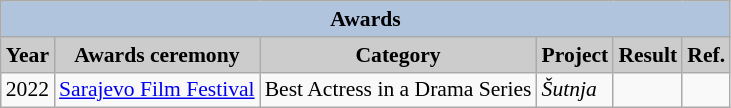<table class="wikitable" style="font-size:90%">
<tr>
<th colspan=6 style="background:LightSteelBlue">Awards</th>
</tr>
<tr>
<th style="background:#CCCCCC">Year</th>
<th style="background:#CCCCCC">Awards ceremony</th>
<th style="background:#CCCCCC">Category</th>
<th style="background:#CCCCCC">Project</th>
<th style="background:#CCCCCC">Result</th>
<th style="background:#CCCCCC">Ref.</th>
</tr>
<tr>
<td>2022</td>
<td><a href='#'>Sarajevo Film Festival</a></td>
<td>Best Actress in a Drama Series</td>
<td><em>Šutnja</em></td>
<td></td>
<td></td>
</tr>
</table>
